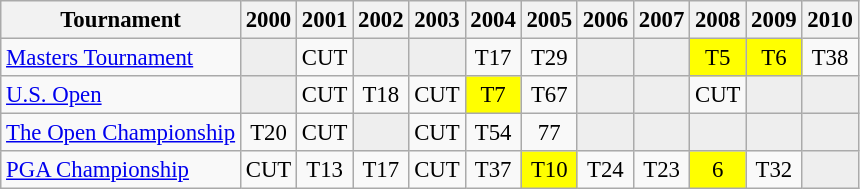<table class="wikitable" style="font-size:95%;text-align:center;">
<tr>
<th>Tournament</th>
<th>2000</th>
<th>2001</th>
<th>2002</th>
<th>2003</th>
<th>2004</th>
<th>2005</th>
<th>2006</th>
<th>2007</th>
<th>2008</th>
<th>2009</th>
<th>2010</th>
</tr>
<tr>
<td align=left><a href='#'>Masters Tournament</a></td>
<td style="background:#eeeeee;"></td>
<td>CUT</td>
<td style="background:#eeeeee;"></td>
<td style="background:#eeeeee;"></td>
<td>T17</td>
<td>T29</td>
<td style="background:#eeeeee;"></td>
<td style="background:#eeeeee;"></td>
<td style="background:yellow;">T5</td>
<td style="background:yellow;">T6</td>
<td>T38</td>
</tr>
<tr>
<td align=left><a href='#'>U.S. Open</a></td>
<td style="background:#eeeeee;"></td>
<td>CUT</td>
<td>T18</td>
<td>CUT</td>
<td style="background:yellow;">T7</td>
<td>T67</td>
<td style="background:#eeeeee;"></td>
<td style="background:#eeeeee;"></td>
<td>CUT</td>
<td style="background:#eeeeee;"></td>
<td style="background:#eeeeee;"></td>
</tr>
<tr>
<td align=left><a href='#'>The Open Championship</a></td>
<td>T20</td>
<td>CUT</td>
<td style="background:#eeeeee;"></td>
<td>CUT</td>
<td>T54</td>
<td>77</td>
<td style="background:#eeeeee;"></td>
<td style="background:#eeeeee;"></td>
<td style="background:#eeeeee;"></td>
<td style="background:#eeeeee;"></td>
<td style="background:#eeeeee;"></td>
</tr>
<tr>
<td align=left><a href='#'>PGA Championship</a></td>
<td>CUT</td>
<td>T13</td>
<td>T17</td>
<td>CUT</td>
<td>T37</td>
<td style="background:yellow;">T10</td>
<td>T24</td>
<td>T23</td>
<td style="background:yellow;">6</td>
<td>T32</td>
<td style="background:#eeeeee;"></td>
</tr>
</table>
